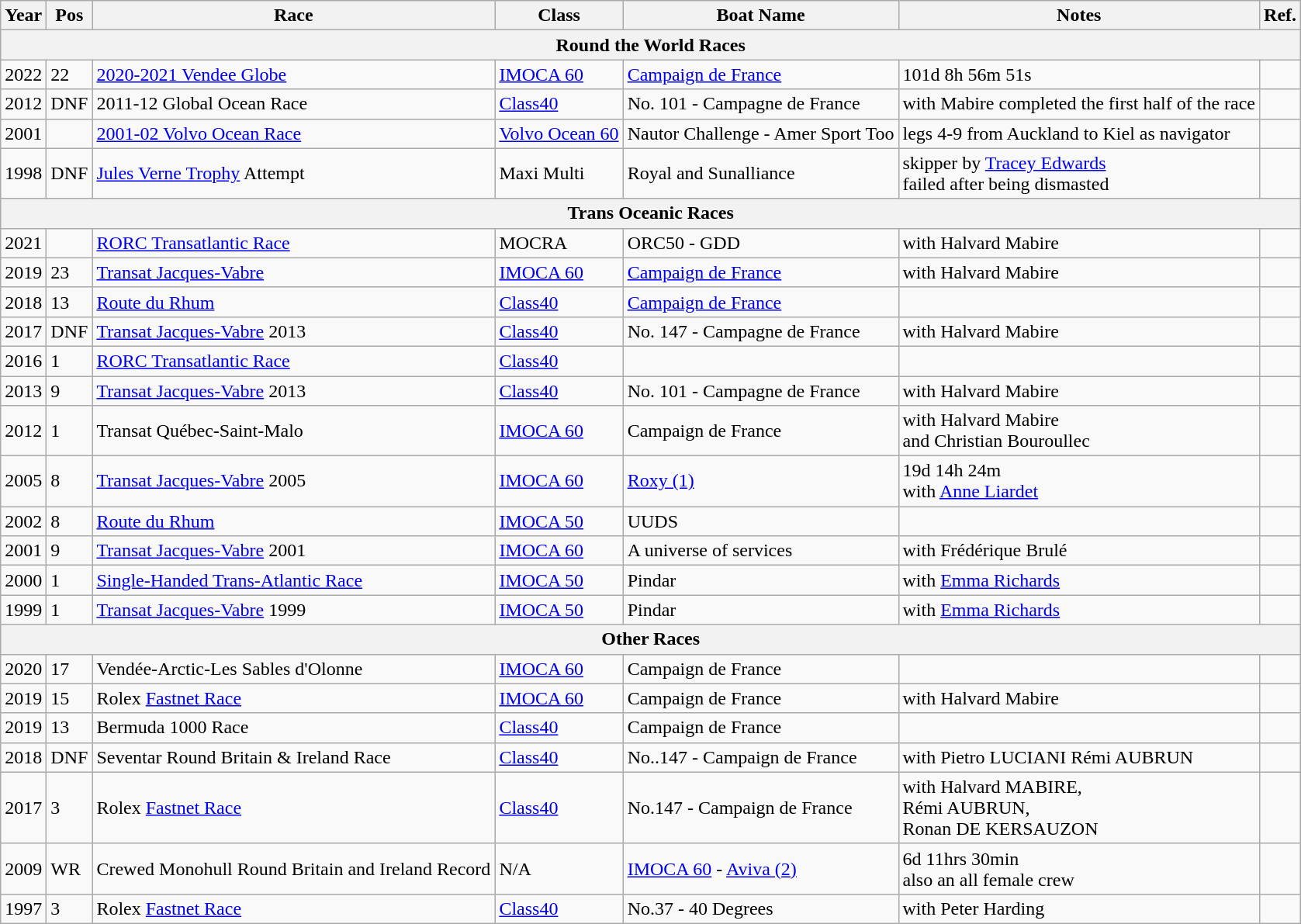<table class="wikitable sortable">
<tr>
<th>Year</th>
<th>Pos</th>
<th>Race</th>
<th>Class</th>
<th>Boat Name</th>
<th>Notes</th>
<th>Ref.</th>
</tr>
<tr>
<th colspan = 7>Round the World Races</th>
</tr>
<tr>
<td>2022</td>
<td>22</td>
<td><a href='#'>2020-2021 Vendee Globe</a></td>
<td><a href='#'>IMOCA 60</a></td>
<td><a href='#'>Campaign de France</a></td>
<td>101d 8h 56m 51s</td>
<td></td>
</tr>
<tr>
<td>2012</td>
<td>DNF</td>
<td>2011-12 Global Ocean Race</td>
<td><a href='#'>Class40</a></td>
<td>No. 101 - Campagne de France</td>
<td>with Mabire completed the first half of the race</td>
<td></td>
</tr>
<tr>
<td>2001</td>
<td></td>
<td><a href='#'>2001-02 Volvo Ocean Race</a></td>
<td><a href='#'>Volvo Ocean 60</a></td>
<td>Nautor Challenge - Amer Sport Too</td>
<td>legs 4-9 from Auckland to Kiel as navigator</td>
<td></td>
</tr>
<tr>
<td>1998</td>
<td>DNF</td>
<td><a href='#'>Jules Verne Trophy</a> Attempt</td>
<td>Maxi Multi</td>
<td>Royal and Sunalliance</td>
<td>skipper by <a href='#'>Tracey Edwards</a><br>failed after being dismasted</td>
<td></td>
</tr>
<tr>
<th colspan = 7>Trans Oceanic Races</th>
</tr>
<tr>
<td>2021</td>
<td></td>
<td><a href='#'>RORC Transatlantic Race</a></td>
<td>MOCRA</td>
<td>ORC50 - GDD</td>
<td>with Halvard Mabire</td>
<td></td>
</tr>
<tr>
<td>2019</td>
<td>23</td>
<td><a href='#'>Transat Jacques-Vabre</a></td>
<td><a href='#'>IMOCA 60</a></td>
<td><a href='#'>Campaign de France</a></td>
<td>with Halvard Mabire</td>
<td></td>
</tr>
<tr>
<td>2018</td>
<td>13</td>
<td><a href='#'>Route du Rhum</a></td>
<td><a href='#'>Class40</a></td>
<td><a href='#'>Campaign de France</a></td>
<td></td>
<td></td>
</tr>
<tr>
<td>2017</td>
<td>DNF</td>
<td><a href='#'>Transat Jacques-Vabre</a> 2013</td>
<td><a href='#'>Class40</a></td>
<td>No. 147 - Campagne de France</td>
<td>with Halvard Mabire</td>
<td></td>
</tr>
<tr>
<td>2016</td>
<td>1</td>
<td><a href='#'>RORC Transatlantic Race</a></td>
<td><a href='#'>Class40</a></td>
<td></td>
<td></td>
<td></td>
</tr>
<tr>
<td>2013</td>
<td>9</td>
<td><a href='#'>Transat Jacques-Vabre</a> 2013</td>
<td><a href='#'>Class40</a></td>
<td>No. 101 - Campagne de France</td>
<td>with Halvard Mabire</td>
<td></td>
</tr>
<tr>
<td>2012</td>
<td>1</td>
<td>Transat Québec-Saint-Malo</td>
<td><a href='#'>IMOCA 60</a></td>
<td>Campaign de France</td>
<td>with Halvard Mabire <br>and Christian Bouroullec</td>
<td></td>
</tr>
<tr>
<td>2005</td>
<td>8</td>
<td><a href='#'>Transat Jacques-Vabre</a> 2005</td>
<td><a href='#'>IMOCA 60</a></td>
<td><a href='#'>Roxy (1)</a></td>
<td>19d 14h 24m <br>with <a href='#'>Anne Liardet</a></td>
<td></td>
</tr>
<tr>
<td>2002</td>
<td>8</td>
<td><a href='#'>Route du Rhum</a></td>
<td><a href='#'>IMOCA 50</a></td>
<td>UUDS</td>
<td></td>
<td></td>
</tr>
<tr>
<td>2001</td>
<td>9</td>
<td><a href='#'>Transat Jacques-Vabre</a> 2001</td>
<td><a href='#'>IMOCA 60</a></td>
<td>A universe of services</td>
<td>with Frédérique Brulé</td>
<td></td>
</tr>
<tr>
<td>2000</td>
<td>1</td>
<td><a href='#'>Single-Handed Trans-Atlantic Race</a></td>
<td><a href='#'>IMOCA 50</a></td>
<td>Pindar</td>
<td>with <a href='#'>Emma Richards</a></td>
<td></td>
</tr>
<tr>
<td>1999</td>
<td>1</td>
<td><a href='#'>Transat Jacques-Vabre</a> 1999</td>
<td><a href='#'>IMOCA 50</a></td>
<td>Pindar</td>
<td>with <a href='#'>Emma Richards</a></td>
<td></td>
</tr>
<tr>
<th colspan = 7>Other Races</th>
</tr>
<tr>
<td>2020</td>
<td>17</td>
<td>Vendée-Arctic-Les Sables d'Olonne</td>
<td><a href='#'>IMOCA 60</a></td>
<td>Campaign de France</td>
<td></td>
<td></td>
</tr>
<tr>
<td>2019</td>
<td>15</td>
<td>Rolex <a href='#'>Fastnet Race</a></td>
<td><a href='#'>IMOCA 60</a></td>
<td>Campaign de France</td>
<td>with Halvard Mabire</td>
<td></td>
</tr>
<tr>
<td>2019</td>
<td>13</td>
<td>Bermuda 1000 Race</td>
<td><a href='#'>Class40</a></td>
<td>Campaign de France</td>
<td></td>
<td></td>
</tr>
<tr>
<td>2018</td>
<td>DNF</td>
<td>Seventar Round Britain & Ireland Race</td>
<td><a href='#'>Class40</a></td>
<td>No..147 - Campaign de France</td>
<td>with Pietro LUCIANI Rémi AUBRUN</td>
<td></td>
</tr>
<tr>
<td>2017</td>
<td>3</td>
<td>Rolex <a href='#'>Fastnet Race</a></td>
<td><a href='#'>Class40</a></td>
<td>No.147 - Campaign de France</td>
<td>with Halvard MABIRE, <br>Rémi AUBRUN, <br>Ronan DE KERSAUZON</td>
<td></td>
</tr>
<tr>
<td>2009</td>
<td>WR</td>
<td>Crewed Monohull Round Britain and Ireland Record</td>
<td>N/A</td>
<td><a href='#'>IMOCA 60</a> - <a href='#'>Aviva (2)</a></td>
<td>6d 11hrs 30min<br>also an all female crew</td>
<td></td>
</tr>
<tr>
<td>1997</td>
<td>3</td>
<td>Rolex <a href='#'>Fastnet Race</a></td>
<td><a href='#'>Class40</a></td>
<td>No.37 - 40 Degrees</td>
<td>with Peter Harding</td>
<td></td>
</tr>
</table>
